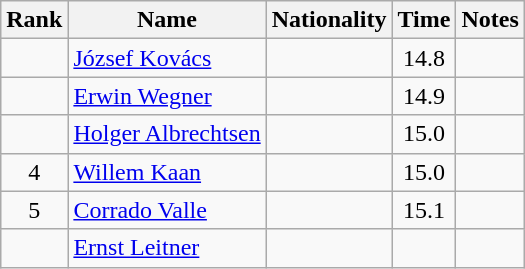<table class="wikitable sortable" style="text-align:center">
<tr>
<th>Rank</th>
<th>Name</th>
<th>Nationality</th>
<th>Time</th>
<th>Notes</th>
</tr>
<tr>
<td></td>
<td align=left><a href='#'>József Kovács</a></td>
<td align=left></td>
<td>14.8</td>
<td></td>
</tr>
<tr>
<td></td>
<td align=left><a href='#'>Erwin Wegner</a></td>
<td align=left></td>
<td>14.9</td>
<td></td>
</tr>
<tr>
<td></td>
<td align=left><a href='#'>Holger Albrechtsen</a></td>
<td align=left></td>
<td>15.0</td>
<td></td>
</tr>
<tr>
<td>4</td>
<td align=left><a href='#'>Willem Kaan</a></td>
<td align=left></td>
<td>15.0</td>
<td></td>
</tr>
<tr>
<td>5</td>
<td align=left><a href='#'>Corrado Valle</a></td>
<td align=left></td>
<td>15.1</td>
<td></td>
</tr>
<tr>
<td></td>
<td align=left><a href='#'>Ernst Leitner</a></td>
<td align=left></td>
<td></td>
<td></td>
</tr>
</table>
